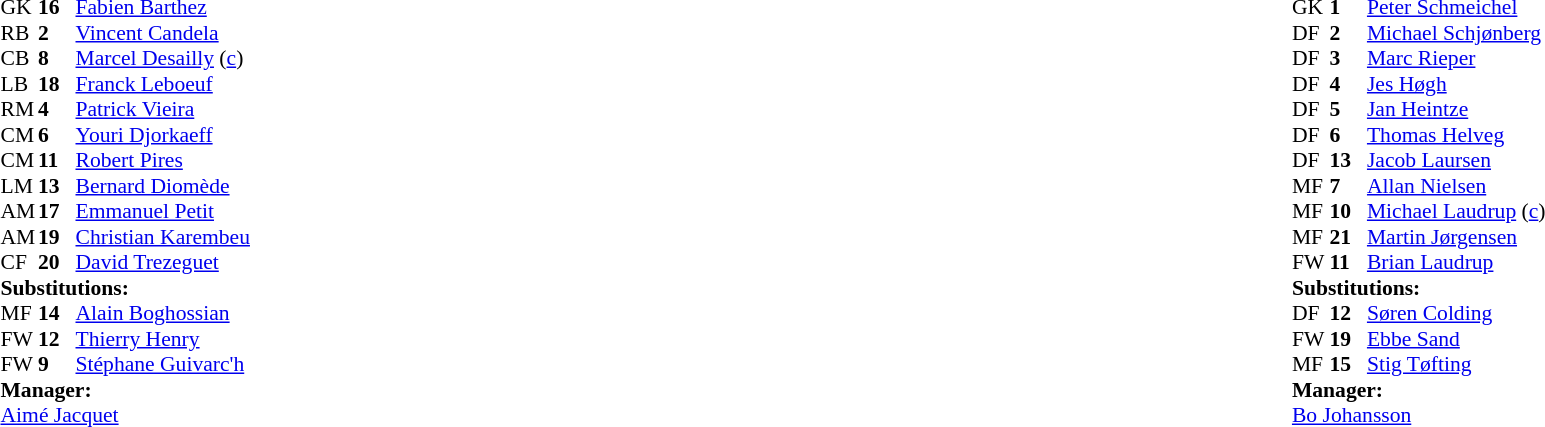<table width="100%">
<tr>
<td valign="top" width="50%"><br><table style="font-size: 90%" cellspacing="0" cellpadding="0">
<tr>
<th width="25"></th>
<th width="25"></th>
</tr>
<tr>
<td>GK</td>
<td><strong>16</strong></td>
<td><a href='#'>Fabien Barthez</a></td>
</tr>
<tr>
<td>RB</td>
<td><strong>2</strong></td>
<td><a href='#'>Vincent Candela</a></td>
</tr>
<tr>
<td>CB</td>
<td><strong>8</strong></td>
<td><a href='#'>Marcel Desailly</a> (<a href='#'>c</a>)</td>
</tr>
<tr>
<td>LB</td>
<td><strong>18</strong></td>
<td><a href='#'>Franck Leboeuf</a></td>
</tr>
<tr>
<td>RM</td>
<td><strong>4</strong></td>
<td><a href='#'>Patrick Vieira</a></td>
<td></td>
</tr>
<tr>
<td>CM</td>
<td><strong>6</strong></td>
<td><a href='#'>Youri Djorkaeff</a></td>
</tr>
<tr>
<td>CM</td>
<td><strong>11</strong></td>
<td><a href='#'>Robert Pires</a></td>
<td></td>
<td></td>
</tr>
<tr>
<td>LM</td>
<td><strong>13</strong></td>
<td><a href='#'>Bernard Diomède</a></td>
<td></td>
</tr>
<tr>
<td>AM</td>
<td><strong>17</strong></td>
<td><a href='#'>Emmanuel Petit</a></td>
<td></td>
<td></td>
</tr>
<tr>
<td>AM</td>
<td><strong>19</strong></td>
<td><a href='#'>Christian Karembeu</a></td>
</tr>
<tr>
<td>CF</td>
<td><strong>20</strong></td>
<td><a href='#'>David Trezeguet</a></td>
<td></td>
<td></td>
</tr>
<tr>
<td colspan=3><strong>Substitutions:</strong></td>
</tr>
<tr>
<td>MF</td>
<td><strong>14</strong></td>
<td><a href='#'>Alain Boghossian</a></td>
<td></td>
<td></td>
</tr>
<tr>
<td>FW</td>
<td><strong>12</strong></td>
<td><a href='#'>Thierry Henry</a></td>
<td></td>
<td></td>
</tr>
<tr>
<td>FW</td>
<td><strong>9</strong></td>
<td><a href='#'>Stéphane Guivarc'h</a></td>
<td></td>
<td></td>
</tr>
<tr>
<td colspan=3><strong>Manager:</strong></td>
</tr>
<tr>
<td colspan="4"><a href='#'>Aimé Jacquet</a></td>
</tr>
</table>
</td>
<td></td>
<td valign="top" width="50%"><br><table style="font-size: 90%" cellspacing="0" cellpadding="0" align=center>
<tr>
<th width="25"></th>
<th width="25"></th>
</tr>
<tr>
<td>GK</td>
<td><strong>1</strong></td>
<td><a href='#'>Peter Schmeichel</a></td>
<td></td>
</tr>
<tr>
<td>DF</td>
<td><strong>2</strong></td>
<td><a href='#'>Michael Schjønberg</a></td>
<td></td>
</tr>
<tr>
<td>DF</td>
<td><strong>3</strong></td>
<td><a href='#'>Marc Rieper</a></td>
</tr>
<tr>
<td>DF</td>
<td><strong>4</strong></td>
<td><a href='#'>Jes Høgh</a></td>
</tr>
<tr>
<td>DF</td>
<td><strong>5</strong></td>
<td><a href='#'>Jan Heintze</a></td>
</tr>
<tr>
<td>DF</td>
<td><strong>6</strong></td>
<td><a href='#'>Thomas Helveg</a></td>
</tr>
<tr>
<td>DF</td>
<td><strong>13</strong></td>
<td><a href='#'>Jacob Laursen</a></td>
<td></td>
<td></td>
</tr>
<tr>
<td>MF</td>
<td><strong>7</strong></td>
<td><a href='#'>Allan Nielsen</a></td>
</tr>
<tr>
<td>MF</td>
<td><strong>10</strong></td>
<td><a href='#'>Michael Laudrup</a> (<a href='#'>c</a>)</td>
</tr>
<tr>
<td>MF</td>
<td><strong>21</strong></td>
<td><a href='#'>Martin Jørgensen</a></td>
<td></td>
<td></td>
</tr>
<tr>
<td>FW</td>
<td><strong>11</strong></td>
<td><a href='#'>Brian Laudrup</a></td>
<td></td>
<td></td>
</tr>
<tr>
<td colspan=3><strong>Substitutions:</strong></td>
</tr>
<tr>
<td>DF</td>
<td><strong>12</strong></td>
<td><a href='#'>Søren Colding</a></td>
<td></td>
<td></td>
</tr>
<tr>
<td>FW</td>
<td><strong>19</strong></td>
<td><a href='#'>Ebbe Sand</a></td>
<td></td>
<td></td>
</tr>
<tr>
<td>MF</td>
<td><strong>15</strong></td>
<td><a href='#'>Stig Tøfting</a></td>
<td></td>
<td></td>
</tr>
<tr>
<td colspan=3><strong>Manager:</strong></td>
</tr>
<tr>
<td colspan="4"> <a href='#'>Bo Johansson</a></td>
</tr>
</table>
</td>
</tr>
</table>
